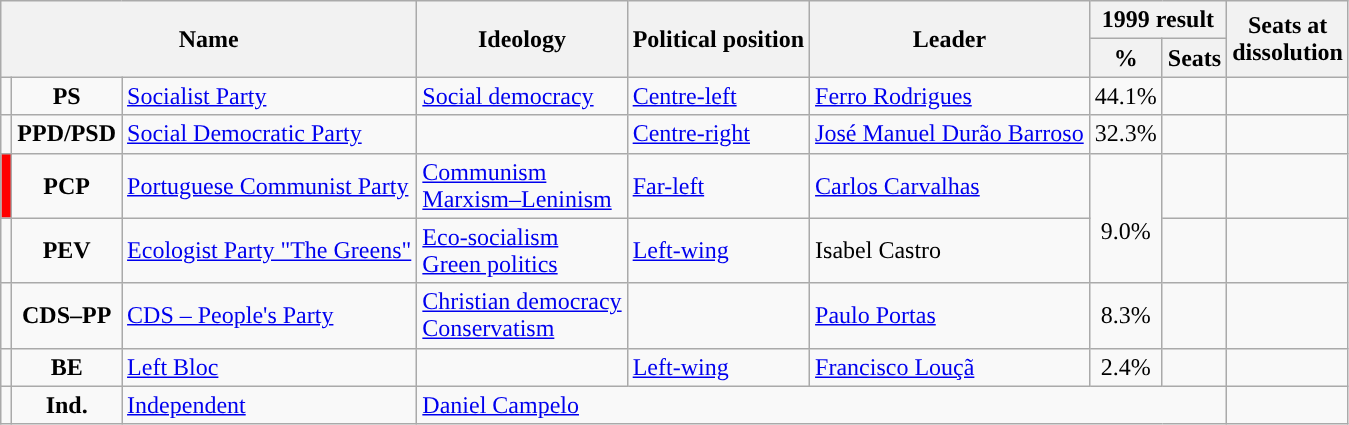<table class="wikitable">
<tr>
<th rowspan="2" colspan="3">Name</th>
<th rowspan="2">Ideology</th>
<th rowspan="2">Political position</th>
<th rowspan="2">Leader</th>
<th colspan="2">1999 result</th>
<th rowspan="2">Seats at<br>dissolution</th>
</tr>
<tr>
<th>%</th>
<th>Seats</th>
</tr>
<tr>
<td style="color:inherit;background:"></td>
<td style="text-align:center;"><strong>PS</strong></td>
<td><a href='#'>Socialist Party</a><br></td>
<td><a href='#'>Social democracy</a></td>
<td><a href='#'>Centre-left</a></td>
<td><a href='#'>Ferro Rodrigues</a></td>
<td style="text-align:center;">44.1%</td>
<td></td>
<td></td>
</tr>
<tr>
<td style="color:inherit;background:"></td>
<td style="text-align:center;"><strong>PPD/PSD</strong></td>
<td><a href='#'>Social Democratic Party</a><br></td>
<td></td>
<td><a href='#'>Centre-right</a></td>
<td><a href='#'>José Manuel Durão Barroso</a></td>
<td style="text-align:center;">32.3%</td>
<td></td>
<td></td>
</tr>
<tr>
<td style="background:#f00;"></td>
<td style="text-align:center;"><strong>PCP</strong></td>
<td><a href='#'>Portuguese Communist Party</a><br></td>
<td><a href='#'>Communism</a><br><a href='#'>Marxism–Leninism</a></td>
<td><a href='#'>Far-left</a></td>
<td><a href='#'>Carlos Carvalhas</a></td>
<td rowspan="2" style="text-align:center;"><br>9.0%<br></td>
<td></td>
<td></td>
</tr>
<tr>
<td style="color:inherit;background:"></td>
<td style="text-align:center;"><strong>PEV</strong></td>
<td><a href='#'>Ecologist Party "The Greens"</a><br></td>
<td><a href='#'>Eco-socialism</a><br><a href='#'>Green politics</a></td>
<td><a href='#'>Left-wing</a></td>
<td>Isabel Castro</td>
<td></td>
<td></td>
</tr>
<tr>
<td style="color:inherit;background:"></td>
<td style="text-align:center;"><strong>CDS–PP</strong></td>
<td><a href='#'>CDS – People's Party</a><br></td>
<td><a href='#'>Christian democracy</a><br><a href='#'>Conservatism</a></td>
<td></td>
<td><a href='#'>Paulo Portas</a></td>
<td style="text-align:center;">8.3%</td>
<td></td>
<td></td>
</tr>
<tr>
<td style="color:inherit;background:"></td>
<td style="text-align:center;"><strong>BE</strong></td>
<td><a href='#'>Left Bloc</a><br></td>
<td></td>
<td><a href='#'>Left-wing</a></td>
<td><a href='#'>Francisco Louçã</a></td>
<td style="text-align:center;">2.4%</td>
<td></td>
<td></td>
</tr>
<tr>
<td style="color:inherit;background:"></td>
<td style="text-align:center;"><strong>Ind.</strong></td>
<td><a href='#'>Independent</a><br></td>
<td colspan="5"><a href='#'>Daniel Campelo</a> </td>
<td></td>
</tr>
</table>
